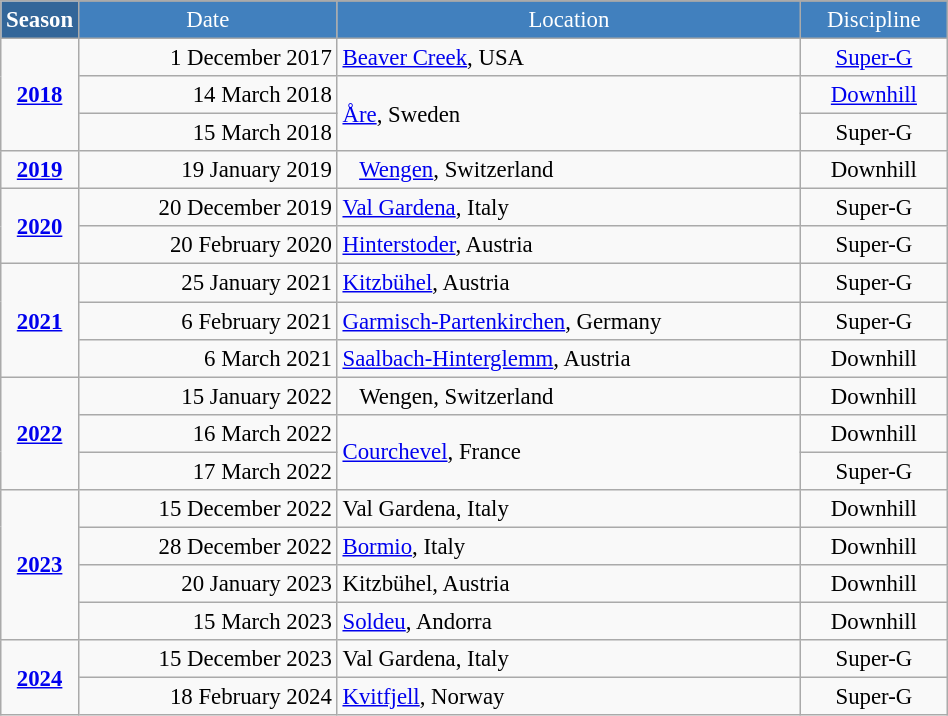<table class="wikitable"  style="font-size:95%; text-align:center; border:gray solid 1px; width:50%;">
<tr style="background:#369; color:white;">
<td rowspan="2" colspan="1" width="5%"><strong>Season</strong></td>
</tr>
<tr style="background-color:#4180be; color:white;">
<td>Date</td>
<td>Location</td>
<td>Discipline</td>
</tr>
<tr>
<td rowspan=3><strong><a href='#'>2018</a></strong></td>
<td align=right>1 December 2017</td>
<td align=left> <a href='#'>Beaver Creek</a>, USA</td>
<td><a href='#'>Super-G</a></td>
</tr>
<tr>
<td align=right>14 March 2018</td>
<td rowspan=2 align=left> <a href='#'>Åre</a>, Sweden</td>
<td><a href='#'>Downhill</a></td>
</tr>
<tr>
<td align=right>15 March 2018</td>
<td>Super-G</td>
</tr>
<tr>
<td><strong><a href='#'>2019</a></strong></td>
<td align=right>19 January 2019</td>
<td align=left>   <a href='#'>Wengen</a>, Switzerland</td>
<td>Downhill</td>
</tr>
<tr>
<td rowspan=2><strong><a href='#'>2020</a></strong></td>
<td align=right>20 December 2019</td>
<td align=left> <a href='#'>Val Gardena</a>, Italy</td>
<td>Super-G</td>
</tr>
<tr>
<td align=right>20 February 2020</td>
<td align=left> <a href='#'>Hinterstoder</a>, Austria</td>
<td>Super-G</td>
</tr>
<tr>
<td rowspan=3><strong><a href='#'>2021</a></strong></td>
<td align=right>25 January 2021</td>
<td align=left> <a href='#'>Kitzbühel</a>, Austria</td>
<td>Super-G</td>
</tr>
<tr>
<td align=right>6 February 2021</td>
<td align=left> <a href='#'>Garmisch-Partenkirchen</a>, Germany</td>
<td>Super-G</td>
</tr>
<tr>
<td align=right>6 March 2021</td>
<td align=left> <a href='#'>Saalbach-Hinterglemm</a>, Austria</td>
<td>Downhill</td>
</tr>
<tr>
<td rowspan=3><strong><a href='#'>2022</a></strong></td>
<td align=right>15 January 2022</td>
<td align=left>   Wengen, Switzerland</td>
<td>Downhill</td>
</tr>
<tr>
<td align=right>16 March 2022</td>
<td rowspan=2 align=left> <a href='#'>Courchevel</a>, France</td>
<td>Downhill</td>
</tr>
<tr>
<td align=right>17 March 2022</td>
<td>Super-G</td>
</tr>
<tr>
<td rowspan=4><strong><a href='#'>2023</a></strong></td>
<td align=right>15 December 2022</td>
<td align=left> Val Gardena, Italy</td>
<td>Downhill</td>
</tr>
<tr>
<td align=right>28 December 2022</td>
<td align=left> <a href='#'>Bormio</a>, Italy</td>
<td>Downhill</td>
</tr>
<tr>
<td align=right>20 January 2023</td>
<td align=left> Kitzbühel, Austria</td>
<td>Downhill</td>
</tr>
<tr>
<td align=right>15 March 2023</td>
<td align=left> <a href='#'>Soldeu</a>, Andorra</td>
<td>Downhill</td>
</tr>
<tr>
<td rowspan=2><strong><a href='#'>2024</a></strong></td>
<td align=right>15 December 2023</td>
<td align=left> Val Gardena, Italy</td>
<td>Super-G</td>
</tr>
<tr>
<td align=right>18 February 2024</td>
<td align=left> <a href='#'>Kvitfjell</a>, Norway</td>
<td>Super-G</td>
</tr>
</table>
